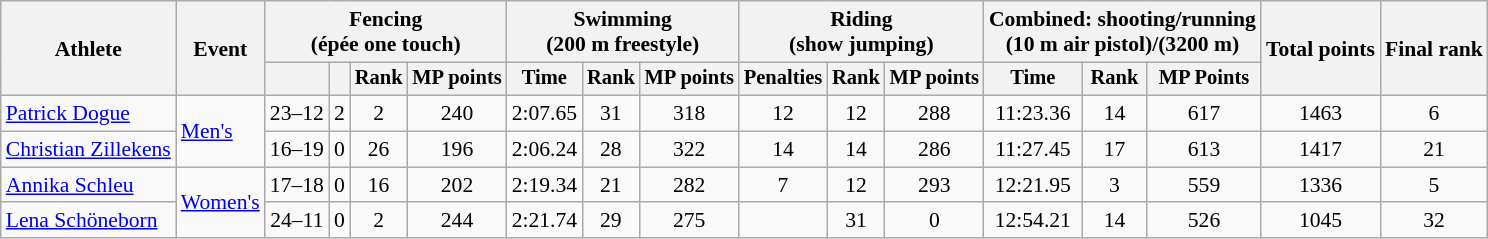<table class="wikitable" style="font-size:90%">
<tr>
<th rowspan="2">Athlete</th>
<th rowspan="2">Event</th>
<th colspan=4>Fencing<br><span>(épée one touch)</span></th>
<th colspan=3>Swimming<br><span>(200 m freestyle)</span></th>
<th colspan=3>Riding<br><span>(show jumping)</span></th>
<th colspan=3>Combined: shooting/running<br><span>(10 m air pistol)/(3200 m)</span></th>
<th rowspan=2>Total points</th>
<th rowspan=2>Final rank</th>
</tr>
<tr style="font-size:95%">
<th></th>
<th></th>
<th>Rank</th>
<th>MP points</th>
<th>Time</th>
<th>Rank</th>
<th>MP points</th>
<th>Penalties</th>
<th>Rank</th>
<th>MP points</th>
<th>Time</th>
<th>Rank</th>
<th>MP Points</th>
</tr>
<tr align=center>
<td align=left><a href='#'>Patrick Dogue</a></td>
<td align=left rowspan=2><a href='#'>Men's</a></td>
<td>23–12</td>
<td>2</td>
<td>2</td>
<td>240</td>
<td>2:07.65</td>
<td>31</td>
<td>318</td>
<td>12</td>
<td>12</td>
<td>288</td>
<td>11:23.36</td>
<td>14</td>
<td>617</td>
<td>1463</td>
<td>6</td>
</tr>
<tr align=center>
<td align=left><a href='#'>Christian Zillekens</a></td>
<td>16–19</td>
<td>0</td>
<td>26</td>
<td>196</td>
<td>2:06.24</td>
<td>28</td>
<td>322</td>
<td>14</td>
<td>14</td>
<td>286</td>
<td>11:27.45</td>
<td>17</td>
<td>613</td>
<td>1417</td>
<td>21</td>
</tr>
<tr align=center>
<td align=left><a href='#'>Annika Schleu</a></td>
<td align=left rowspan=2><a href='#'>Women's</a></td>
<td>17–18</td>
<td>0</td>
<td>16</td>
<td>202</td>
<td>2:19.34</td>
<td>21</td>
<td>282</td>
<td>7</td>
<td>12</td>
<td>293</td>
<td>12:21.95</td>
<td>3</td>
<td>559</td>
<td>1336</td>
<td>5</td>
</tr>
<tr align=center>
<td align=left><a href='#'>Lena Schöneborn</a></td>
<td>24–11</td>
<td>0</td>
<td>2</td>
<td>244</td>
<td>2:21.74</td>
<td>29</td>
<td>275</td>
<td></td>
<td>31</td>
<td>0</td>
<td>12:54.21</td>
<td>14</td>
<td>526</td>
<td>1045</td>
<td>32</td>
</tr>
</table>
